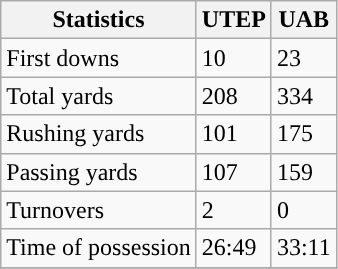<table class="wikitable">
<tr>
<th>Statistics</th>
<th>UTEP</th>
<th>UAB</th>
</tr>
<tr>
<td>First downs</td>
<td>10</td>
<td>23</td>
</tr>
<tr>
<td>Total yards</td>
<td>208</td>
<td>334</td>
</tr>
<tr>
<td>Rushing yards</td>
<td>101</td>
<td>175</td>
</tr>
<tr>
<td>Passing yards</td>
<td>107</td>
<td>159</td>
</tr>
<tr>
<td>Turnovers</td>
<td>2</td>
<td>0</td>
</tr>
<tr>
<td>Time of possession</td>
<td>26:49</td>
<td>33:11</td>
</tr>
<tr>
</tr>
</table>
